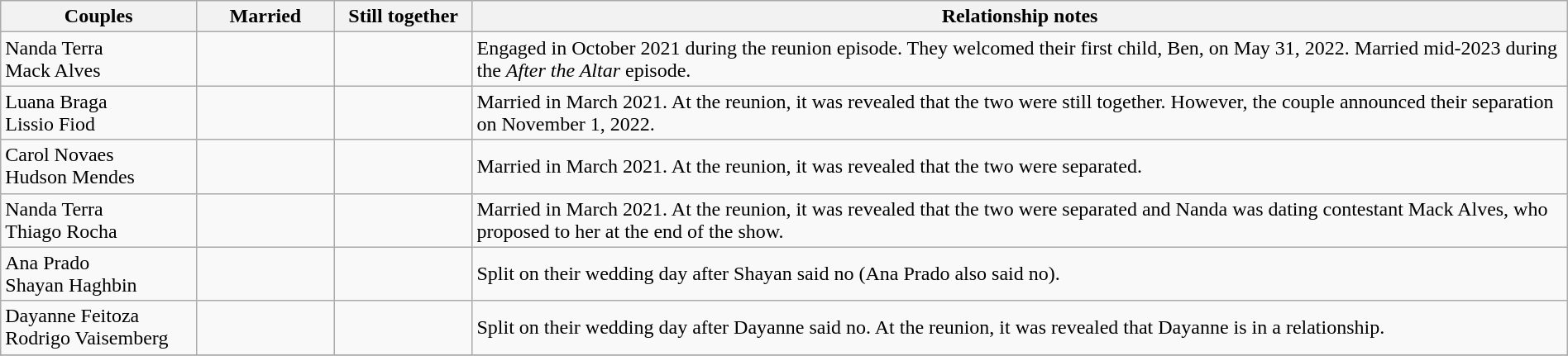<table class="wikitable plainrowheaders" width:100% style="text-align: left; width:100%">
<tr>
<th scope="col" width="12.50%">Couples</th>
<th scope="col" width="08.80%">Married</th>
<th scope="col" width="08.80%">Still together</th>
<th scope="col" width="70.30%">Relationship notes</th>
</tr>
<tr>
<td>Nanda Terra<br>Mack Alves</td>
<td></td>
<td></td>
<td>Engaged in October 2021 during the reunion episode. They welcomed their first child, Ben, on May 31, 2022. Married mid-2023 during the <em>After the Altar</em> episode.</td>
</tr>
<tr>
<td>Luana Braga<br>Lissio Fiod</td>
<td></td>
<td></td>
<td>Married in March 2021. At the reunion, it was revealed that the two were still together. However, the couple announced their separation on November 1, 2022.</td>
</tr>
<tr>
<td>Carol Novaes<br>Hudson Mendes</td>
<td></td>
<td></td>
<td>Married in March 2021. At the reunion, it was revealed that the two were separated.</td>
</tr>
<tr>
<td>Nanda Terra<br>Thiago Rocha</td>
<td></td>
<td></td>
<td>Married in March 2021. At the reunion, it was revealed that the two were separated and Nanda was dating contestant Mack Alves, who proposed to her at the end of the show.</td>
</tr>
<tr>
<td>Ana Prado<br>Shayan Haghbin</td>
<td></td>
<td></td>
<td>Split on their wedding day after Shayan said no (Ana Prado also said no).</td>
</tr>
<tr>
<td>Dayanne Feitoza<br>Rodrigo Vaisemberg</td>
<td></td>
<td></td>
<td>Split on their wedding day after Dayanne said no. At the reunion, it was revealed that Dayanne is in a relationship.</td>
</tr>
<tr>
</tr>
</table>
